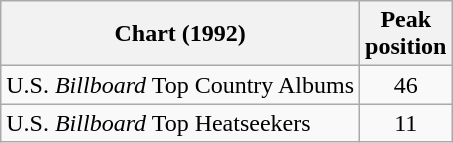<table class="wikitable">
<tr>
<th>Chart (1992)</th>
<th>Peak<br>position</th>
</tr>
<tr>
<td>U.S. <em>Billboard</em> Top Country Albums</td>
<td align="center">46</td>
</tr>
<tr>
<td>U.S. <em>Billboard</em> Top Heatseekers</td>
<td align="center">11</td>
</tr>
</table>
